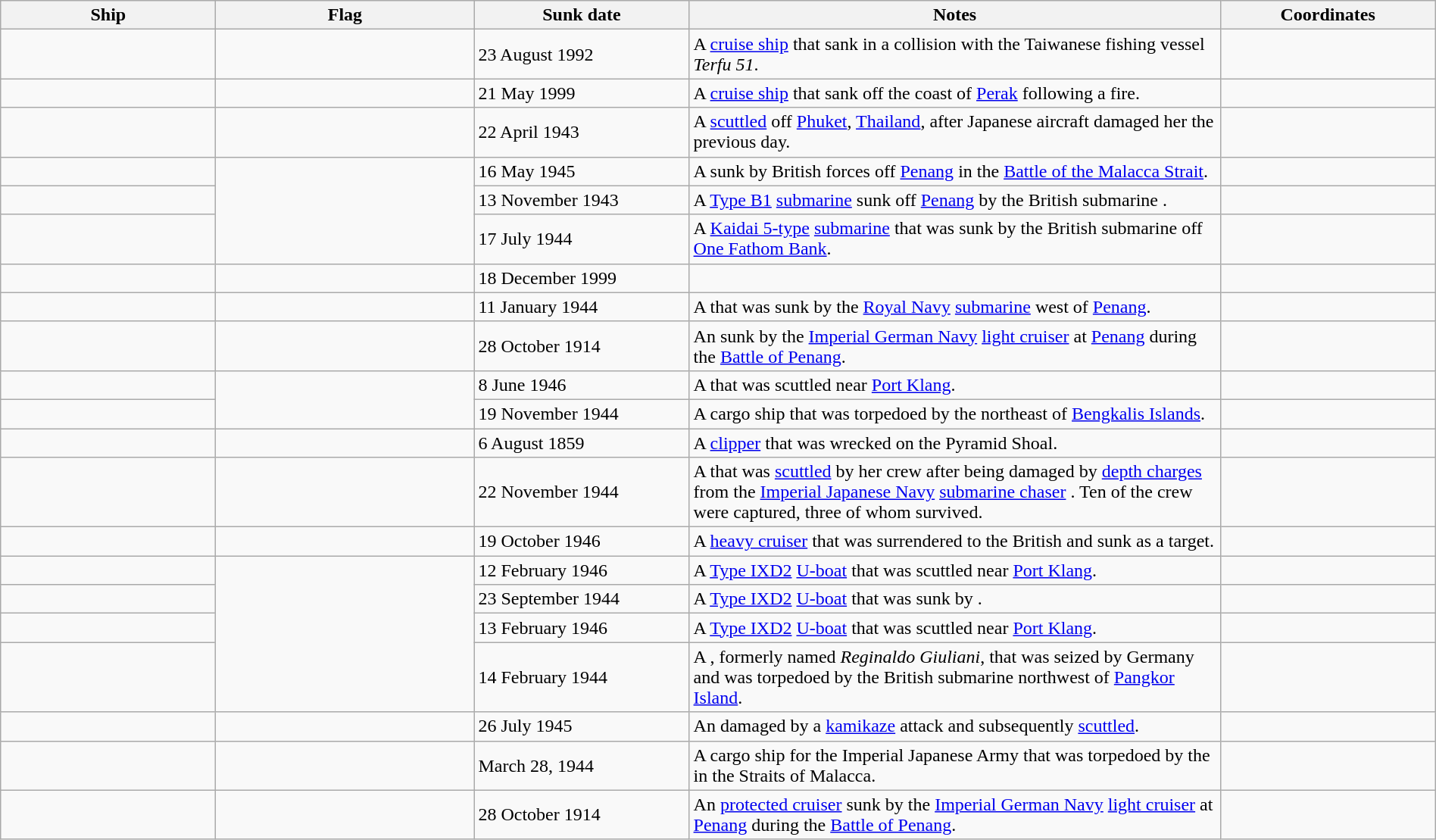<table class="wikitable sortable" style="width:100%" |>
<tr>
<th style="width:15%">Ship</th>
<th style="width:18%">Flag</th>
<th style="width:15%">Sunk date</th>
<th style="width:37%">Notes</th>
<th style="width:15%">Coordinates</th>
</tr>
<tr>
<td></td>
<td></td>
<td>23 August 1992</td>
<td>A <a href='#'>cruise ship</a> that sank in a collision with the Taiwanese fishing vessel <em>Terfu 51</em>.</td>
<td></td>
</tr>
<tr>
<td></td>
<td></td>
<td>21 May 1999</td>
<td>A <a href='#'>cruise ship</a> that sank off the coast of <a href='#'>Perak</a> following a fire.</td>
<td></td>
</tr>
<tr>
<td></td>
<td></td>
<td>22 April 1943</td>
<td>A  <a href='#'>scuttled</a> off <a href='#'>Phuket</a>, <a href='#'>Thailand</a>, after Japanese aircraft damaged her the previous day.</td>
<td></td>
</tr>
<tr>
<td></td>
<td rowspan="3"></td>
<td>16 May 1945</td>
<td>A  sunk by British forces  off <a href='#'>Penang</a> in the <a href='#'>Battle of the Malacca Strait</a>.</td>
<td></td>
</tr>
<tr>
<td></td>
<td>13 November 1943</td>
<td>A <a href='#'>Type B1</a> <a href='#'>submarine</a> sunk  off <a href='#'>Penang</a> by the British submarine .</td>
<td></td>
</tr>
<tr>
<td></td>
<td>17 July 1944</td>
<td>A <a href='#'>Kaidai 5-type</a> <a href='#'>submarine</a> that was sunk by the British submarine  off <a href='#'>One Fathom Bank</a>.</td>
<td></td>
</tr>
<tr>
<td></td>
<td></td>
<td>18 December 1999</td>
<td></td>
<td></td>
</tr>
<tr>
<td></td>
<td></td>
<td>11 January 1944</td>
<td>A  that was sunk by the <a href='#'>Royal Navy</a> <a href='#'>submarine</a>   west of <a href='#'>Penang</a>.</td>
<td></td>
</tr>
<tr>
<td></td>
<td></td>
<td>28 October 1914</td>
<td>An  sunk by the <a href='#'>Imperial German Navy</a> <a href='#'>light cruiser</a>  at <a href='#'>Penang</a> during the <a href='#'>Battle of Penang</a>.</td>
<td></td>
</tr>
<tr>
<td></td>
<td rowspan="2"></td>
<td>8 June 1946</td>
<td>A  that was scuttled near <a href='#'>Port Klang</a>.</td>
<td></td>
</tr>
<tr>
<td></td>
<td>19 November 1944</td>
<td>A cargo ship that was torpedoed by the   northeast of <a href='#'>Bengkalis Islands</a>.</td>
<td></td>
</tr>
<tr>
<td></td>
<td></td>
<td>6 August 1859</td>
<td>A <a href='#'>clipper</a> that was wrecked on the Pyramid Shoal.</td>
<td></td>
</tr>
<tr>
<td></td>
<td></td>
<td>22 November 1944</td>
<td>A  that was <a href='#'>scuttled</a> by her crew after being damaged by <a href='#'>depth charges</a> from the <a href='#'>Imperial Japanese Navy</a> <a href='#'>submarine chaser</a> . Ten of the crew were captured, three of whom survived.</td>
<td></td>
</tr>
<tr>
<td></td>
<td></td>
<td>19 October 1946</td>
<td>A  <a href='#'>heavy cruiser</a> that was surrendered to the British and sunk as a target.</td>
<td></td>
</tr>
<tr>
<td></td>
<td rowspan="4"><em></em></td>
<td>12 February 1946</td>
<td>A <a href='#'>Type IXD2</a> <a href='#'>U-boat</a> that was scuttled near <a href='#'>Port Klang</a>.</td>
<td></td>
</tr>
<tr>
<td></td>
<td>23 September 1944</td>
<td>A <a href='#'>Type IXD2</a> <a href='#'>U-boat</a> that was sunk by .</td>
<td></td>
</tr>
<tr>
<td></td>
<td>13 February 1946</td>
<td>A <a href='#'>Type IXD2</a> <a href='#'>U-boat</a> that was scuttled near <a href='#'>Port Klang</a>.</td>
<td></td>
</tr>
<tr>
<td></td>
<td>14 February 1944</td>
<td>A , formerly named <em>Reginaldo Giuliani</em>, that was seized by Germany and was torpedoed by the British submarine  northwest of <a href='#'>Pangkor Island</a>.</td>
<td></td>
</tr>
<tr>
<td></td>
<td></td>
<td>26 July 1945</td>
<td>An  damaged by a <a href='#'>kamikaze</a> attack and subsequently <a href='#'>scuttled</a>.</td>
<td></td>
</tr>
<tr>
<td></td>
<td></td>
<td>March 28, 1944</td>
<td>A cargo ship for the Imperial Japanese Army that was torpedoed by the  in the Straits of Malacca.</td>
<td></td>
</tr>
<tr>
<td></td>
<td></td>
<td>28 October 1914</td>
<td>An  <a href='#'>protected cruiser</a> sunk by the <a href='#'>Imperial German Navy</a> <a href='#'>light cruiser</a>  at <a href='#'>Penang</a> during the <a href='#'>Battle of Penang</a>.</td>
<td></td>
</tr>
</table>
